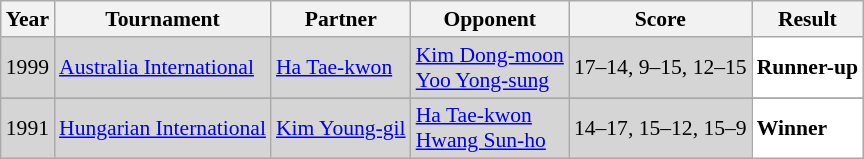<table class="sortable wikitable" style="font-size: 90%;">
<tr>
<th>Year</th>
<th>Tournament</th>
<th>Partner</th>
<th>Opponent</th>
<th>Score</th>
<th>Result</th>
</tr>
<tr style="background:#D5D5D5">
<td align="center">1999</td>
<td align="left"><a href='#'>Australia International</a></td>
<td align="left"> <a href='#'>Ha Tae-kwon</a></td>
<td align="left"> <a href='#'>Kim Dong-moon</a> <br>  <a href='#'>Yoo Yong-sung</a></td>
<td align="left">17–14, 9–15, 12–15</td>
<td style="text-align:left; background:white"> <strong>Runner-up</strong></td>
</tr>
<tr>
</tr>
<tr style="background:#D5D5D5">
<td align="center">1991</td>
<td align="left"><a href='#'>Hungarian International</a></td>
<td align="left"> <a href='#'>Kim Young-gil</a></td>
<td align="left"> <a href='#'>Ha Tae-kwon</a> <br>  <a href='#'>Hwang Sun-ho</a></td>
<td align="left">14–17, 15–12, 15–9</td>
<td style="text-align:left; background:white"> <strong>Winner</strong></td>
</tr>
</table>
